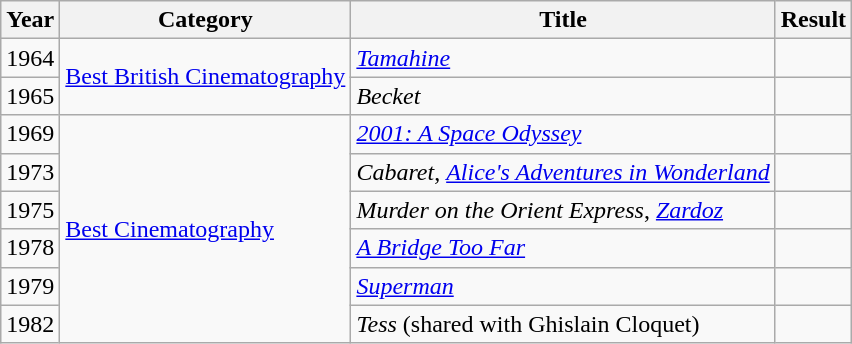<table class="wikitable">
<tr>
<th>Year</th>
<th>Category</th>
<th>Title</th>
<th>Result</th>
</tr>
<tr>
<td>1964</td>
<td rowspan="2"><a href='#'>Best British Cinematography</a></td>
<td><em><a href='#'>Tamahine</a></em></td>
<td></td>
</tr>
<tr>
<td>1965</td>
<td><em>Becket</em></td>
<td></td>
</tr>
<tr>
<td>1969</td>
<td rowspan="6"><a href='#'>Best Cinematography</a></td>
<td><em><a href='#'>2001: A Space Odyssey</a></em></td>
<td></td>
</tr>
<tr>
<td>1973</td>
<td><em>Cabaret</em>, <em><a href='#'>Alice's Adventures in Wonderland</a></em></td>
<td></td>
</tr>
<tr>
<td>1975</td>
<td><em>Murder on the Orient Express</em>, <em><a href='#'>Zardoz</a></em></td>
<td></td>
</tr>
<tr>
<td>1978</td>
<td><em><a href='#'>A Bridge Too Far</a></em></td>
<td></td>
</tr>
<tr>
<td>1979</td>
<td><em><a href='#'>Superman</a></em></td>
<td></td>
</tr>
<tr>
<td>1982</td>
<td><em>Tess</em> (shared with Ghislain Cloquet)</td>
<td></td>
</tr>
</table>
